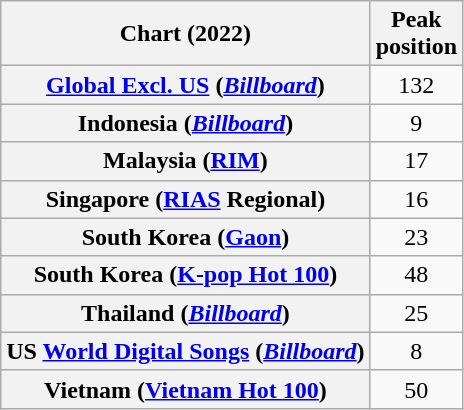<table class="wikitable sortable plainrowheaders" style="text-align:center;">
<tr>
<th scope="col">Chart (2022)</th>
<th scope="col">Peak<br>position</th>
</tr>
<tr>
<th scope="row"><a href='#'>Global Excl. US</a> (<em><a href='#'>Billboard</a></em>)</th>
<td>132</td>
</tr>
<tr>
<th scope="row">Indonesia (<em><a href='#'>Billboard</a></em>)</th>
<td>9</td>
</tr>
<tr>
<th scope="row">Malaysia (<a href='#'>RIM</a>)</th>
<td>17</td>
</tr>
<tr>
<th scope="row">Singapore (<a href='#'>RIAS</a> Regional)</th>
<td>16</td>
</tr>
<tr>
<th scope="row">South Korea (<a href='#'>Gaon</a>)</th>
<td>23</td>
</tr>
<tr>
<th scope="row">South Korea (<a href='#'>K-pop Hot 100</a>)</th>
<td>48</td>
</tr>
<tr>
<th scope="row">Thailand (<em><a href='#'>Billboard</a></em>)</th>
<td>25</td>
</tr>
<tr>
<th scope="row">US <a href='#'>World Digital Songs</a> (<em><a href='#'>Billboard</a></em>)</th>
<td>8</td>
</tr>
<tr>
<th scope="row">Vietnam (<a href='#'>Vietnam Hot 100</a>)</th>
<td>50</td>
</tr>
</table>
